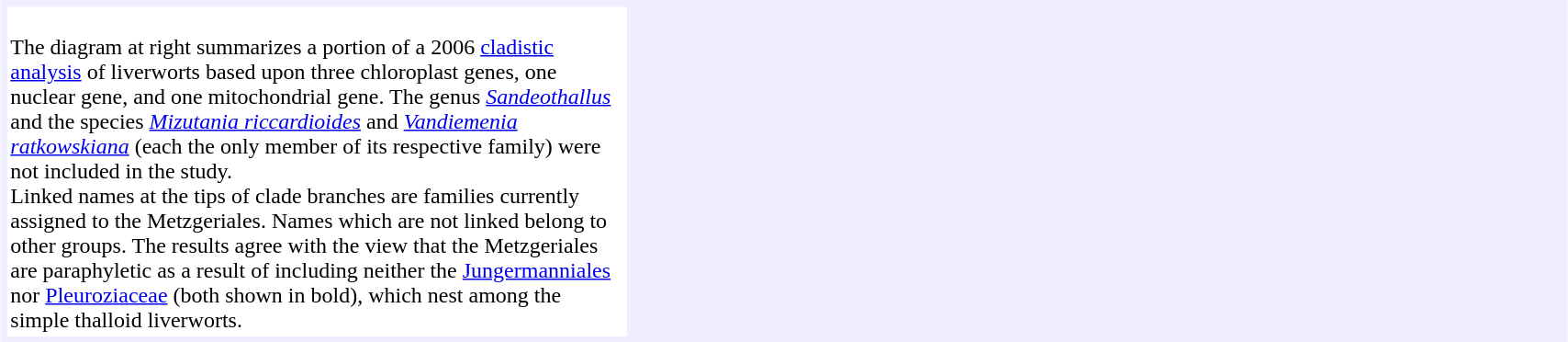<table align="center" width="90%" style="text-align:left; padding:2.5px; background:#eef">
<tr>
<td width="40%" style="background:#fff; padding:2.5px"><br>The diagram at right summarizes a portion of a 2006 <a href='#'>cladistic analysis</a> of liverworts based upon three chloroplast genes, one nuclear gene, and one mitochondrial gene. The genus <em><a href='#'>Sandeothallus</a></em> and the species <em><a href='#'>Mizutania riccardioides</a></em> and <em><a href='#'>Vandiemenia ratkowskiana</a></em> (each the only member of its respective family) were not included in the study.<br>Linked names at the tips of clade branches are families currently assigned to the Metzgeriales.  Names which are not linked belong to other groups.  The results agree with the view that the Metzgeriales are paraphyletic as a result of including neither the <a href='#'>Jungermanniales</a> nor <a href='#'>Pleuroziaceae</a> (both shown in bold), which nest among the simple thalloid liverworts.</td>
<td></td>
</tr>
</table>
